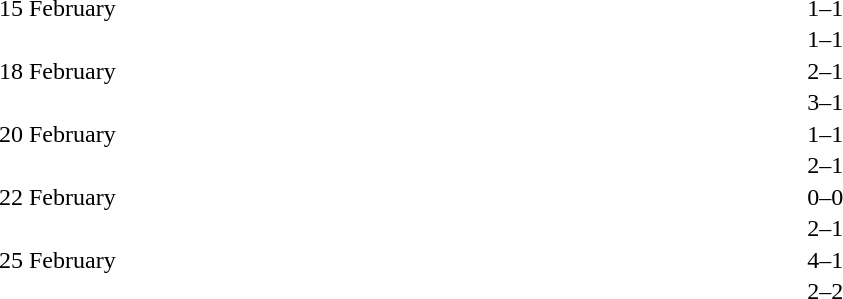<table cellspacing=1 width=70%>
<tr>
<th width=25%></th>
<th width=30%></th>
<th width=15%></th>
<th width=30%></th>
</tr>
<tr>
<td>15 February</td>
<td align=right></td>
<td align=center>1–1</td>
<td></td>
</tr>
<tr>
<td></td>
<td align=right></td>
<td align=center>1–1</td>
<td></td>
</tr>
<tr>
<td>18 February</td>
<td align=right></td>
<td align=center>2–1</td>
<td></td>
</tr>
<tr>
<td></td>
<td align=right></td>
<td align=center>3–1</td>
<td></td>
</tr>
<tr>
<td>20 February</td>
<td align=right></td>
<td align=center>1–1</td>
<td></td>
</tr>
<tr>
<td></td>
<td align=right></td>
<td align=center>2–1</td>
<td></td>
</tr>
<tr>
<td>22 February</td>
<td align=right></td>
<td align=center>0–0</td>
<td></td>
</tr>
<tr>
<td></td>
<td align=right></td>
<td align=center>2–1</td>
<td></td>
</tr>
<tr>
<td>25 February</td>
<td align=right></td>
<td align=center>4–1</td>
<td></td>
</tr>
<tr>
<td></td>
<td align=right></td>
<td align=center>2–2</td>
<td></td>
</tr>
</table>
